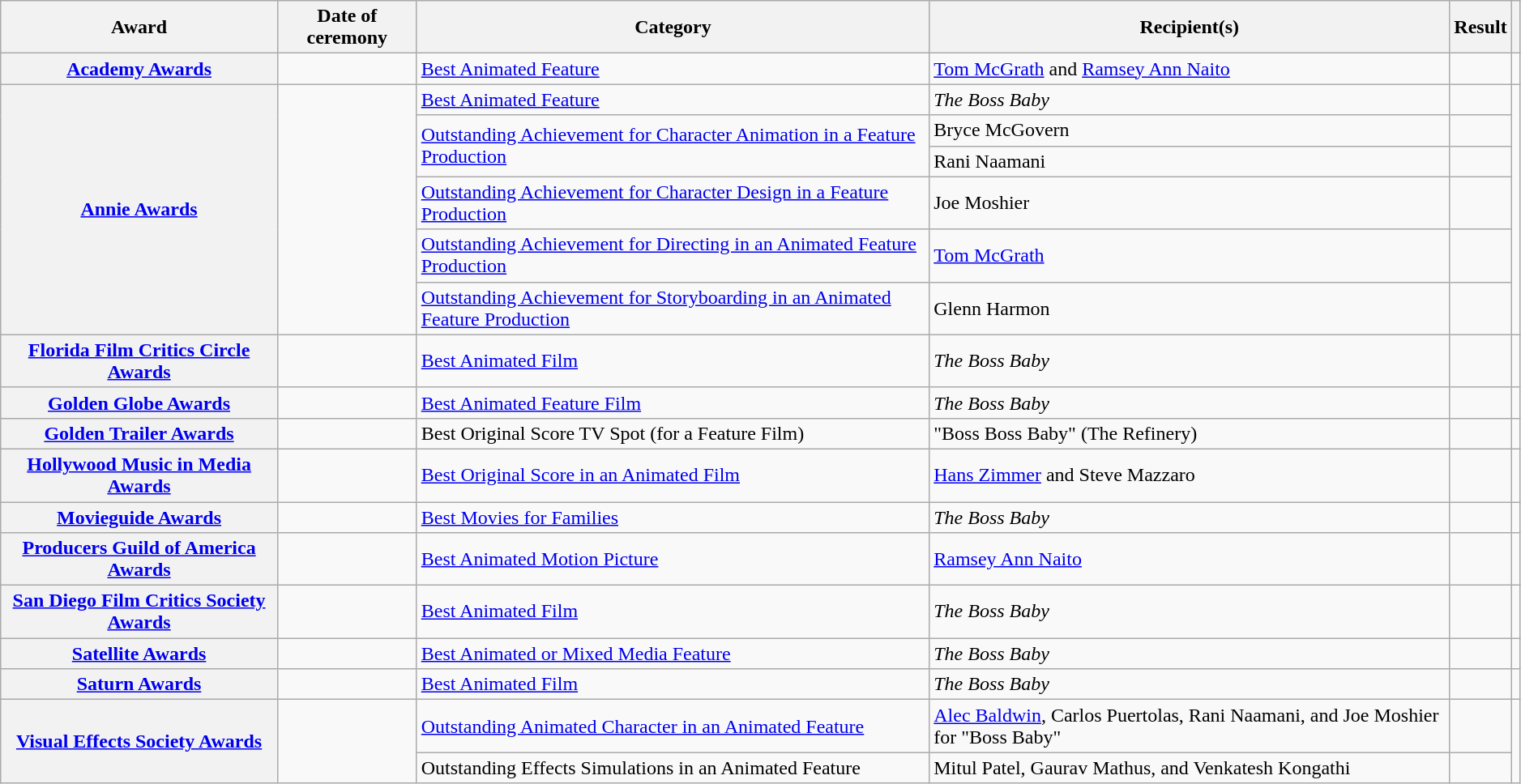<table class="wikitable sortable plainrowheaders" style="width: 99%;">
<tr>
<th scope="col">Award</th>
<th scope="col">Date of ceremony</th>
<th scope="col">Category</th>
<th scope="col">Recipient(s)</th>
<th scope="col">Result</th>
<th scope="col" class="unsortable"></th>
</tr>
<tr>
<th scope="row"><a href='#'>Academy Awards</a></th>
<td><a href='#'></a></td>
<td><a href='#'>Best Animated Feature</a></td>
<td data-sort-value="McGrath, Tom and Naito, Ramsey Ann"><a href='#'>Tom McGrath</a> and <a href='#'>Ramsey Ann Naito</a></td>
<td></td>
<td style="text-align:center;"></td>
</tr>
<tr>
<th scope="rowgroup" rowspan="6"><a href='#'>Annie Awards</a></th>
<td rowspan="6"><a href='#'></a></td>
<td><a href='#'>Best Animated Feature</a></td>
<td data-sort-value="Boss Baby, The"><em>The Boss Baby</em></td>
<td></td>
<td rowspan="6" style="text-align:center;"></td>
</tr>
<tr>
<td rowspan="2"><a href='#'>Outstanding Achievement for Character Animation in a Feature Production</a></td>
<td data-sort-value="McGovern, Bryce">Bryce McGovern</td>
<td></td>
</tr>
<tr>
<td data-sort-value="Naamani, Rani">Rani Naamani</td>
<td></td>
</tr>
<tr>
<td><a href='#'>Outstanding Achievement for Character Design in a Feature Production</a></td>
<td data-sort-value="Moshier, Joe">Joe Moshier</td>
<td></td>
</tr>
<tr>
<td><a href='#'>Outstanding Achievement for Directing in an Animated Feature Production</a></td>
<td data-sort-value="McGrath, Tom"><a href='#'>Tom McGrath</a></td>
<td></td>
</tr>
<tr>
<td><a href='#'>Outstanding Achievement for Storyboarding in an Animated Feature Production</a></td>
<td data-sort-value="Harmon, Glenn">Glenn Harmon</td>
<td></td>
</tr>
<tr>
<th scope="row"><a href='#'>Florida Film Critics Circle Awards</a></th>
<td><a href='#'></a></td>
<td><a href='#'>Best Animated Film</a></td>
<td data-sort-value="Boss Baby, The"><em>The Boss Baby</em></td>
<td></td>
<td style="text-align:center;"></td>
</tr>
<tr>
<th scope="row"><a href='#'>Golden Globe Awards</a></th>
<td><a href='#'></a></td>
<td><a href='#'>Best Animated Feature Film</a></td>
<td data-sort-value="Boss Baby, The"><em>The Boss Baby</em></td>
<td></td>
<td style="text-align:center;"></td>
</tr>
<tr>
<th scope="row"><a href='#'>Golden Trailer Awards</a></th>
<td></td>
<td>Best Original Score TV Spot (for a Feature Film)</td>
<td data-sort-value="Boss Boss Baby">"Boss Boss Baby" (The Refinery)</td>
<td></td>
<td style="text-align:center;"><br></td>
</tr>
<tr>
<th scope="row"><a href='#'>Hollywood Music in Media Awards</a></th>
<td><a href='#'></a></td>
<td><a href='#'>Best Original Score in an Animated Film</a></td>
<td data-sort-value="Zimmer, Hans and Mazzaro, Steve"><a href='#'>Hans Zimmer</a> and Steve Mazzaro</td>
<td></td>
<td style="text-align:center;"></td>
</tr>
<tr>
<th scope="row"><a href='#'>Movieguide Awards</a></th>
<td><a href='#'></a></td>
<td><a href='#'>Best Movies for Families</a></td>
<td data-sort-value="Boss Baby, The"><em>The Boss Baby</em></td>
<td></td>
<td style="text-align:center;"><br></td>
</tr>
<tr>
<th scope="row"><a href='#'>Producers Guild of America Awards</a></th>
<td><a href='#'></a></td>
<td><a href='#'>Best Animated Motion Picture</a></td>
<td data-sort-value="Naito, Ramsey Ann"><a href='#'>Ramsey Ann Naito</a></td>
<td></td>
<td style="text-align:center;"></td>
</tr>
<tr>
<th scope="row"><a href='#'>San Diego Film Critics Society Awards</a></th>
<td><a href='#'></a></td>
<td><a href='#'>Best Animated Film</a></td>
<td data-sort-value="Boss Baby, The"><em>The Boss Baby</em></td>
<td></td>
<td style="text-align:center;"></td>
</tr>
<tr>
<th scope="row"><a href='#'>Satellite Awards</a></th>
<td><a href='#'></a></td>
<td><a href='#'>Best Animated or Mixed Media Feature</a></td>
<td data-sort-value="Boss Baby, The"><em>The Boss Baby</em></td>
<td></td>
<td style="text-align:center;"><br></td>
</tr>
<tr>
<th scope="row"><a href='#'>Saturn Awards</a></th>
<td><a href='#'></a></td>
<td><a href='#'>Best Animated Film</a></td>
<td data-sort-value="Boss Baby, The"><em>The Boss Baby</em></td>
<td></td>
<td style="text-align:center;"><br></td>
</tr>
<tr>
<th scope="rowgroup" rowspan="2"><a href='#'>Visual Effects Society Awards</a></th>
<td rowspan="2"><a href='#'></a></td>
<td><a href='#'>Outstanding Animated Character in an Animated Feature</a></td>
<td data-sort-value="Baldwin, Alec; Puertolas, Carlos; Naamani, Rani; and Moshier, Joe"><a href='#'>Alec Baldwin</a>, Carlos Puertolas, Rani Naamani, and Joe Moshier for "Boss Baby"</td>
<td></td>
<td rowspan="2" style="text-align:center;"></td>
</tr>
<tr>
<td>Outstanding Effects Simulations in an Animated Feature</td>
<td data-sort-value="Patel, Mitul; Mathus, Gaurav; and Kongathi, Venkatesh">Mitul Patel, Gaurav Mathus, and Venkatesh Kongathi</td>
<td></td>
</tr>
</table>
